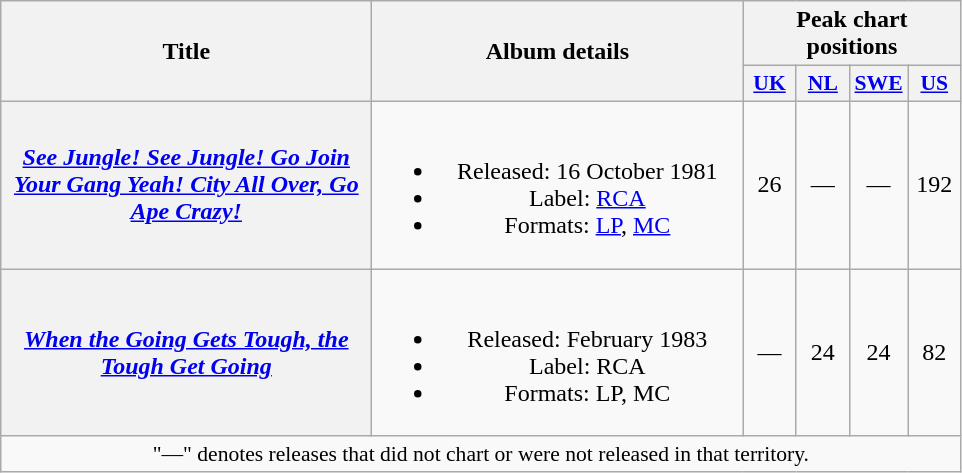<table class="wikitable plainrowheaders" style="text-align:center;">
<tr>
<th rowspan="2" scope="col" style="width:15em;">Title</th>
<th rowspan="2" scope="col" style="width:15em;">Album details</th>
<th colspan="4">Peak chart positions</th>
</tr>
<tr>
<th scope="col" style="width:2em;font-size:90%;"><a href='#'>UK</a><br></th>
<th scope="col" style="width:2em;font-size:90%;"><a href='#'>NL</a><br></th>
<th scope="col" style="width:2em;font-size:90%;"><a href='#'>SWE</a><br></th>
<th scope="col" style="width:2em;font-size:90%;"><a href='#'>US</a><br></th>
</tr>
<tr>
<th scope="row"><em><a href='#'>See Jungle! See Jungle! Go Join Your Gang Yeah! City All Over, Go Ape Crazy!</a></em></th>
<td><br><ul><li>Released: 16 October 1981</li><li>Label: <a href='#'>RCA</a></li><li>Formats: <a href='#'>LP</a>, <a href='#'>MC</a></li></ul></td>
<td>26</td>
<td>—</td>
<td>—</td>
<td>192</td>
</tr>
<tr>
<th scope="row"><em><a href='#'>When the Going Gets Tough, the Tough Get Going</a></em></th>
<td><br><ul><li>Released: February 1983</li><li>Label: RCA</li><li>Formats: LP, MC</li></ul></td>
<td>—</td>
<td>24</td>
<td>24</td>
<td>82</td>
</tr>
<tr>
<td colspan="6" style="font-size:90%">"—" denotes releases that did not chart or were not released in that territory.</td>
</tr>
</table>
